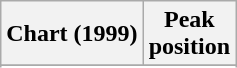<table class="wikitable sortable plainrowheaders" style="text-align:center">
<tr>
<th scope="col">Chart (1999)</th>
<th scope="col">Peak<br> position</th>
</tr>
<tr>
</tr>
<tr>
</tr>
</table>
